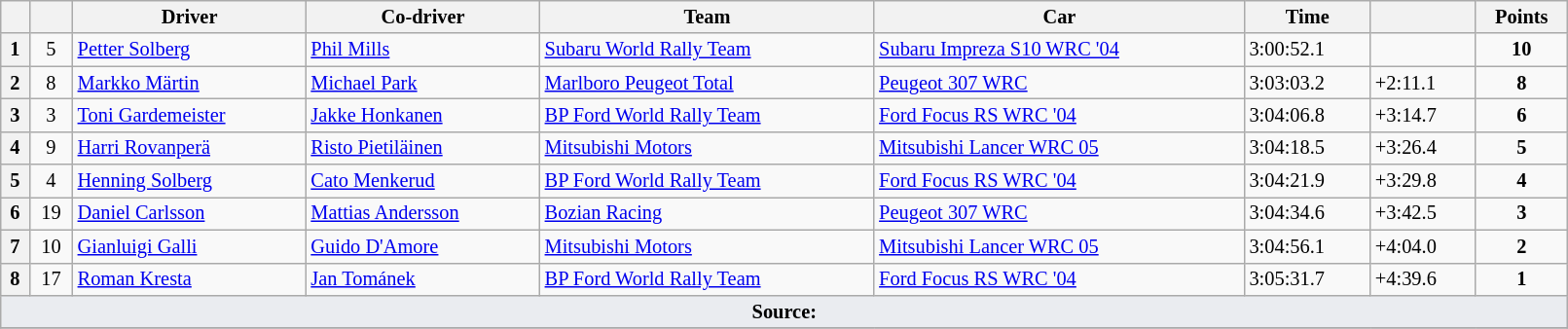<table class="wikitable" width=85% style="font-size: 85%;">
<tr>
<th></th>
<th></th>
<th>Driver</th>
<th>Co-driver</th>
<th>Team</th>
<th>Car</th>
<th>Time</th>
<th></th>
<th>Points</th>
</tr>
<tr>
<th>1</th>
<td align="center">5</td>
<td> <a href='#'>Petter Solberg</a></td>
<td> <a href='#'>Phil Mills</a></td>
<td> <a href='#'>Subaru World Rally Team</a></td>
<td><a href='#'>Subaru Impreza S10 WRC '04</a></td>
<td>3:00:52.1</td>
<td></td>
<td align="center"><strong>10</strong></td>
</tr>
<tr>
<th>2</th>
<td align="center">8</td>
<td> <a href='#'>Markko Märtin</a></td>
<td> <a href='#'>Michael Park</a></td>
<td> <a href='#'>Marlboro Peugeot Total</a></td>
<td><a href='#'>Peugeot 307 WRC</a></td>
<td>3:03:03.2</td>
<td>+2:11.1</td>
<td align="center"><strong>8</strong></td>
</tr>
<tr>
<th>3</th>
<td align="center">3</td>
<td> <a href='#'>Toni Gardemeister</a></td>
<td> <a href='#'>Jakke Honkanen</a></td>
<td> <a href='#'>BP Ford World Rally Team</a></td>
<td><a href='#'>Ford Focus RS WRC '04</a></td>
<td>3:04:06.8</td>
<td>+3:14.7</td>
<td align="center"><strong>6</strong></td>
</tr>
<tr>
<th>4</th>
<td align="center">9</td>
<td> <a href='#'>Harri Rovanperä</a></td>
<td> <a href='#'>Risto Pietiläinen</a></td>
<td> <a href='#'>Mitsubishi Motors</a></td>
<td><a href='#'>Mitsubishi Lancer WRC 05</a></td>
<td>3:04:18.5</td>
<td>+3:26.4</td>
<td align="center"><strong>5</strong></td>
</tr>
<tr>
<th>5</th>
<td align="center">4</td>
<td> <a href='#'>Henning Solberg</a></td>
<td> <a href='#'>Cato Menkerud</a></td>
<td> <a href='#'>BP Ford World Rally Team</a></td>
<td><a href='#'>Ford Focus RS WRC '04</a></td>
<td>3:04:21.9</td>
<td>+3:29.8</td>
<td align="center"><strong>4</strong></td>
</tr>
<tr>
<th>6</th>
<td align="center">19</td>
<td> <a href='#'>Daniel Carlsson</a></td>
<td> <a href='#'>Mattias Andersson</a></td>
<td> <a href='#'>Bozian Racing</a></td>
<td><a href='#'>Peugeot 307 WRC</a></td>
<td>3:04:34.6</td>
<td>+3:42.5</td>
<td align="center"><strong>3</strong></td>
</tr>
<tr>
<th>7</th>
<td align="center">10</td>
<td> <a href='#'>Gianluigi Galli</a></td>
<td> <a href='#'>Guido D'Amore</a></td>
<td> <a href='#'>Mitsubishi Motors</a></td>
<td><a href='#'>Mitsubishi Lancer WRC 05</a></td>
<td>3:04:56.1</td>
<td>+4:04.0</td>
<td align="center"><strong>2</strong></td>
</tr>
<tr>
<th>8</th>
<td align="center">17</td>
<td> <a href='#'>Roman Kresta</a></td>
<td> <a href='#'>Jan Tománek</a></td>
<td> <a href='#'>BP Ford World Rally Team</a></td>
<td><a href='#'>Ford Focus RS WRC '04</a></td>
<td>3:05:31.7</td>
<td>+4:39.6</td>
<td align="center"><strong>1</strong></td>
</tr>
<tr>
<td style="background-color:#EAECF0; text-align:center" colspan="9"><strong>Source:</strong></td>
</tr>
<tr>
</tr>
</table>
